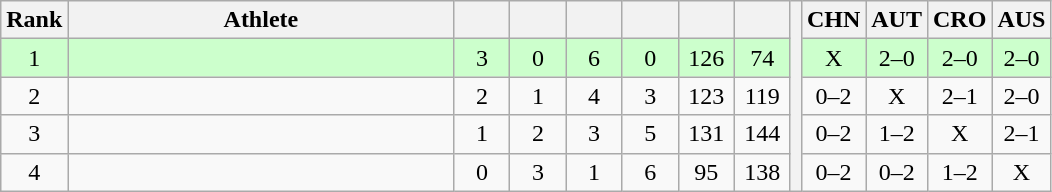<table class="wikitable" style="text-align:center">
<tr>
<th>Rank</th>
<th width=250>Athlete</th>
<th width=30></th>
<th width=30></th>
<th width=30></th>
<th width=30></th>
<th width=30></th>
<th width=30></th>
<th rowspan=5></th>
<th width=30>CHN</th>
<th width=30>AUT</th>
<th width=30>CRO</th>
<th width=30>AUS</th>
</tr>
<tr style="background-color:#ccffcc;">
<td>1</td>
<td align=left></td>
<td>3</td>
<td>0</td>
<td>6</td>
<td>0</td>
<td>126</td>
<td>74</td>
<td>X</td>
<td>2–0</td>
<td>2–0</td>
<td>2–0</td>
</tr>
<tr>
<td>2</td>
<td align=left></td>
<td>2</td>
<td>1</td>
<td>4</td>
<td>3</td>
<td>123</td>
<td>119</td>
<td>0–2</td>
<td>X</td>
<td>2–1</td>
<td>2–0</td>
</tr>
<tr>
<td>3</td>
<td align=left></td>
<td>1</td>
<td>2</td>
<td>3</td>
<td>5</td>
<td>131</td>
<td>144</td>
<td>0–2</td>
<td>1–2</td>
<td>X</td>
<td>2–1</td>
</tr>
<tr>
<td>4</td>
<td align=left></td>
<td>0</td>
<td>3</td>
<td>1</td>
<td>6</td>
<td>95</td>
<td>138</td>
<td>0–2</td>
<td>0–2</td>
<td>1–2</td>
<td>X</td>
</tr>
</table>
